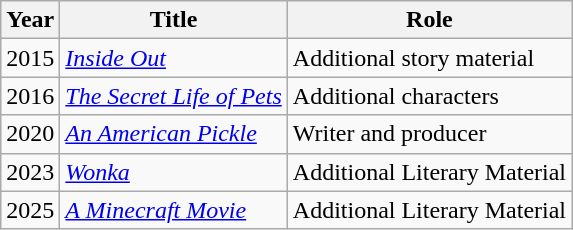<table class="wikitable">
<tr>
<th>Year</th>
<th>Title</th>
<th>Role</th>
</tr>
<tr>
<td>2015</td>
<td><em><a href='#'>Inside Out</a></em></td>
<td>Additional story material</td>
</tr>
<tr>
<td>2016</td>
<td><em><a href='#'>The Secret Life of Pets</a></em></td>
<td>Additional characters</td>
</tr>
<tr>
<td>2020</td>
<td><em><a href='#'>An American Pickle</a></em></td>
<td>Writer and producer</td>
</tr>
<tr>
<td>2023</td>
<td><em><a href='#'>Wonka</a></em></td>
<td>Additional Literary Material</td>
</tr>
<tr>
<td>2025</td>
<td><em><a href='#'>A Minecraft Movie</a></em></td>
<td>Additional Literary Material</td>
</tr>
</table>
